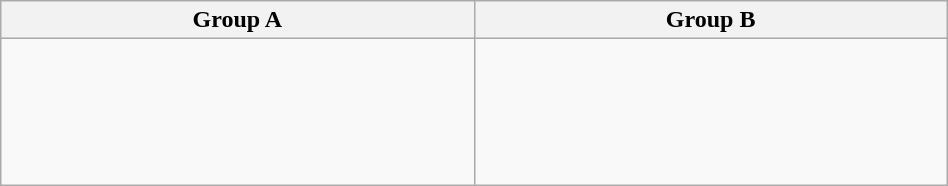<table class=wikitable width=50%>
<tr>
<th width=25%>Group A</th>
<th width=25%>Group B</th>
</tr>
<tr>
<td><br> <br>
 <br>
 <br>
 <br>
</td>
<td><br> <br>
 <br>
 <br>
 <br>
</td>
</tr>
</table>
